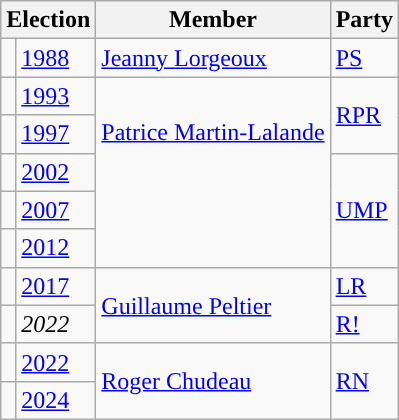<table class="wikitable">
<tr>
<th colspan="2">Election</th>
<th>Member</th>
<th>Party</th>
</tr>
<tr>
<td style="color:inherit;background-color:"></td>
<td><a href='#'>1988</a></td>
<td><a href='#'>Jeanny Lorgeoux</a></td>
<td><a href='#'>PS</a></td>
</tr>
<tr>
<td style="color:inherit;background-color:"></td>
<td><a href='#'>1993</a></td>
<td rowspan="5"><a href='#'>Patrice Martin-Lalande</a><br><br><br><br></td>
<td rowspan="2"><a href='#'>RPR</a></td>
</tr>
<tr>
<td style="color:inherit;background-color:"></td>
<td><a href='#'>1997</a></td>
</tr>
<tr>
<td style="color:inherit;background-color:"></td>
<td><a href='#'>2002</a></td>
<td rowspan="3"><a href='#'>UMP</a></td>
</tr>
<tr>
<td style="color:inherit;background-color:"></td>
<td><a href='#'>2007</a></td>
</tr>
<tr>
<td style="color:inherit;background-color:"></td>
<td><a href='#'>2012</a></td>
</tr>
<tr>
<td style="color:inherit;background-color:"></td>
<td><a href='#'>2017</a></td>
<td rowspan="2"><a href='#'>Guillaume Peltier</a></td>
<td><a href='#'>LR</a></td>
</tr>
<tr>
<td style="color:inherit;background-color:"></td>
<td><em>2022</em></td>
<td><a href='#'>R!</a></td>
</tr>
<tr>
<td style="color:inherit;background-color:"></td>
<td><a href='#'>2022</a></td>
<td rowspan="2"><a href='#'>Roger Chudeau</a></td>
<td rowspan="2"><a href='#'>RN</a></td>
</tr>
<tr>
<td style="color:inherit;background-color:"></td>
<td><a href='#'>2024</a></td>
</tr>
</table>
